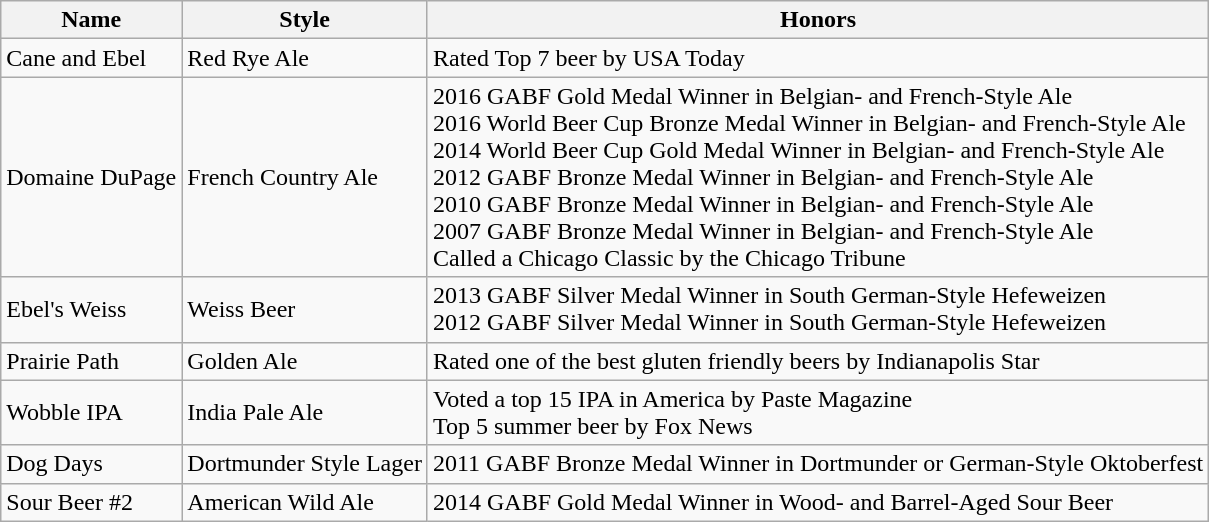<table class="wikitable">
<tr>
<th>Name</th>
<th>Style</th>
<th>Honors</th>
</tr>
<tr>
<td>Cane and Ebel</td>
<td>Red Rye Ale</td>
<td>Rated Top 7 beer by USA Today</td>
</tr>
<tr>
<td>Domaine DuPage</td>
<td>French Country Ale</td>
<td>2016 GABF Gold Medal Winner in Belgian- and French-Style Ale<br>2016 World Beer Cup Bronze Medal Winner in Belgian- and French-Style Ale<br>2014 World Beer Cup Gold Medal Winner in Belgian- and French-Style Ale<br>2012 GABF Bronze Medal Winner in Belgian- and French-Style Ale<br>2010 GABF Bronze Medal Winner in Belgian- and French-Style Ale<br>2007 GABF Bronze Medal Winner in Belgian- and French-Style Ale<br>Called a Chicago Classic by the Chicago Tribune</td>
</tr>
<tr>
<td>Ebel's Weiss</td>
<td>Weiss Beer</td>
<td>2013 GABF Silver Medal Winner in South German-Style Hefeweizen<br>2012 GABF Silver Medal Winner in South German-Style Hefeweizen</td>
</tr>
<tr>
<td>Prairie Path</td>
<td>Golden Ale</td>
<td>Rated one of the best gluten friendly beers by Indianapolis Star</td>
</tr>
<tr>
<td>Wobble IPA</td>
<td>India Pale Ale</td>
<td>Voted a top 15 IPA in America by Paste Magazine<br>Top 5 summer beer by Fox News</td>
</tr>
<tr>
<td>Dog Days</td>
<td>Dortmunder Style Lager</td>
<td>2011 GABF Bronze Medal Winner in Dortmunder or German-Style Oktoberfest</td>
</tr>
<tr>
<td>Sour Beer #2</td>
<td>American Wild Ale</td>
<td>2014 GABF Gold Medal Winner in Wood- and Barrel-Aged Sour Beer</td>
</tr>
</table>
